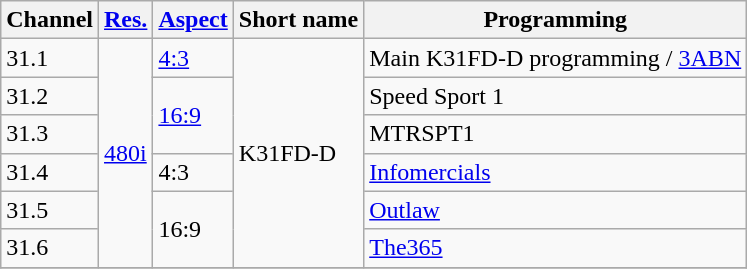<table class="wikitable">
<tr>
<th scope = "col">Channel</th>
<th scope = "col"><a href='#'>Res.</a></th>
<th scope = "col"><a href='#'>Aspect</a></th>
<th scope = "col">Short name</th>
<th scope = "col">Programming</th>
</tr>
<tr>
<td>31.1</td>
<td rowspan=6><a href='#'>480i</a></td>
<td><a href='#'>4:3</a></td>
<td rowspan=6>K31FD-D</td>
<td>Main K31FD-D programming / <a href='#'>3ABN</a></td>
</tr>
<tr>
<td>31.2</td>
<td rowspan=2><a href='#'>16:9</a></td>
<td>Speed Sport 1</td>
</tr>
<tr>
<td>31.3</td>
<td>MTRSPT1</td>
</tr>
<tr>
<td>31.4</td>
<td>4:3</td>
<td><a href='#'>Infomercials</a></td>
</tr>
<tr>
<td>31.5</td>
<td rowspan=2>16:9</td>
<td><a href='#'>Outlaw</a></td>
</tr>
<tr>
<td>31.6</td>
<td><a href='#'>The365</a></td>
</tr>
<tr>
</tr>
</table>
